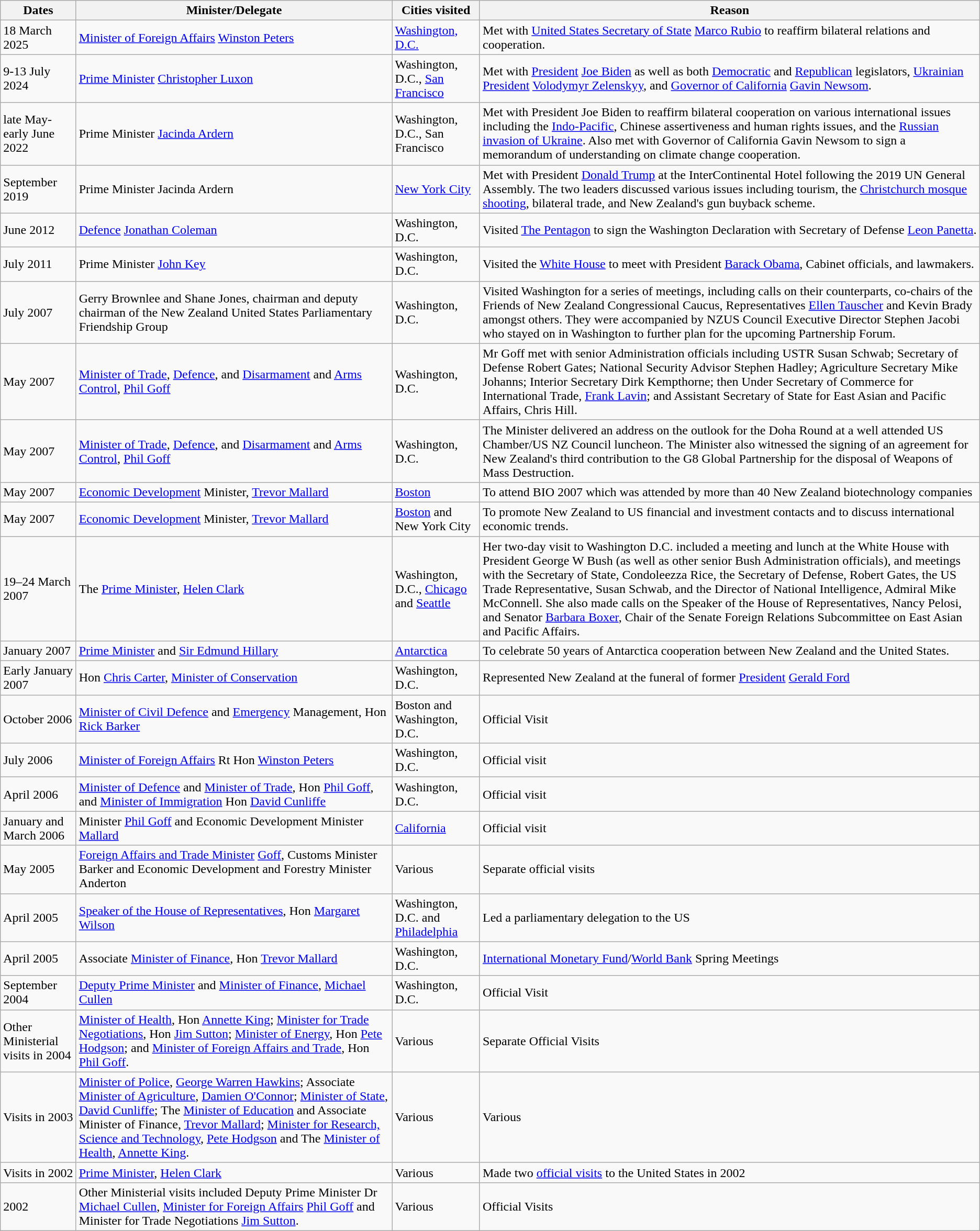<table class=wikitable>
<tr>
<th>Dates</th>
<th>Minister/Delegate</th>
<th>Cities visited</th>
<th>Reason</th>
</tr>
<tr>
<td>18 March 2025</td>
<td><a href='#'>Minister of Foreign Affairs</a> <a href='#'>Winston Peters</a></td>
<td><a href='#'>Washington, D.C.</a></td>
<td>Met with <a href='#'>United States Secretary of State</a> <a href='#'>Marco Rubio</a> to reaffirm bilateral relations and cooperation.</td>
</tr>
<tr>
<td>9-13 July 2024</td>
<td><a href='#'>Prime Minister</a> <a href='#'>Christopher Luxon</a></td>
<td>Washington, D.C., <a href='#'>San Francisco</a></td>
<td>Met with <a href='#'>President</a> <a href='#'>Joe Biden</a> as well as both <a href='#'>Democratic</a> and <a href='#'>Republican</a> legislators,  <a href='#'>Ukrainian President</a> <a href='#'>Volodymyr Zelenskyy</a>, and <a href='#'>Governor of California</a> <a href='#'>Gavin Newsom</a>.</td>
</tr>
<tr>
<td>late May-early June 2022</td>
<td>Prime Minister <a href='#'>Jacinda Ardern</a></td>
<td>Washington, D.C., San Francisco</td>
<td>Met with President Joe Biden to reaffirm bilateral cooperation on various international issues including the <a href='#'>Indo-Pacific</a>, Chinese assertiveness and human rights issues, and the <a href='#'>Russian invasion of Ukraine</a>. Also met with Governor of California Gavin Newsom to sign a memorandum of understanding on climate change cooperation.</td>
</tr>
<tr>
<td>September 2019</td>
<td>Prime Minister Jacinda Ardern</td>
<td><a href='#'>New York City</a></td>
<td>Met with President <a href='#'>Donald Trump</a> at the InterContinental Hotel following the 2019 UN General Assembly. The two leaders discussed various issues including tourism, the <a href='#'>Christchurch mosque shooting</a>, bilateral trade, and New Zealand's gun buyback scheme.</td>
</tr>
<tr>
<td>June 2012</td>
<td><a href='#'>Defence</a> <a href='#'>Jonathan Coleman</a></td>
<td>Washington, D.C.</td>
<td>Visited <a href='#'>The Pentagon</a> to sign the Washington Declaration with Secretary of Defense <a href='#'>Leon Panetta</a>.</td>
</tr>
<tr>
<td>July 2011</td>
<td>Prime Minister <a href='#'>John Key</a></td>
<td>Washington, D.C.</td>
<td>Visited the <a href='#'>White House</a> to meet with President <a href='#'>Barack Obama</a>, Cabinet officials, and lawmakers.</td>
</tr>
<tr>
<td>July 2007</td>
<td>Gerry Brownlee and Shane Jones, chairman and deputy chairman of the New Zealand United States Parliamentary Friendship Group</td>
<td>Washington, D.C.</td>
<td>Visited Washington for a series of meetings, including calls on their counterparts, co-chairs of the Friends of New Zealand Congressional Caucus, Representatives <a href='#'>Ellen Tauscher</a> and Kevin Brady amongst others. They were accompanied by NZUS Council Executive Director Stephen Jacobi who stayed on in Washington to further plan for the upcoming Partnership Forum.</td>
</tr>
<tr>
<td>May 2007</td>
<td><a href='#'>Minister of Trade</a>, <a href='#'>Defence</a>, and <a href='#'>Disarmament</a> and <a href='#'>Arms Control</a>, <a href='#'>Phil Goff</a></td>
<td>Washington, D.C.</td>
<td>Mr Goff met with senior Administration officials including USTR Susan Schwab; Secretary of Defense Robert Gates; National Security Advisor Stephen Hadley; Agriculture Secretary Mike Johanns; Interior Secretary Dirk Kempthorne; then Under Secretary of Commerce for International Trade, <a href='#'>Frank Lavin</a>; and Assistant Secretary of State for East Asian and Pacific Affairs, Chris Hill.</td>
</tr>
<tr>
<td>May 2007</td>
<td><a href='#'>Minister of Trade</a>, <a href='#'>Defence</a>, and <a href='#'>Disarmament</a> and <a href='#'>Arms Control</a>, <a href='#'>Phil Goff</a></td>
<td>Washington, D.C.</td>
<td>The Minister delivered an address on the outlook for the Doha Round at a well attended US Chamber/US NZ Council luncheon. The Minister also witnessed the signing of an agreement for New Zealand's third contribution to the G8 Global Partnership for the disposal of Weapons of Mass Destruction.</td>
</tr>
<tr>
<td>May 2007</td>
<td><a href='#'>Economic Development</a> Minister, <a href='#'>Trevor Mallard</a></td>
<td><a href='#'>Boston</a></td>
<td>To attend BIO 2007 which was attended by more than 40 New Zealand biotechnology companies</td>
</tr>
<tr>
<td>May 2007</td>
<td><a href='#'>Economic Development</a> Minister, <a href='#'>Trevor Mallard</a></td>
<td><a href='#'>Boston</a> and New York City</td>
<td>To promote New Zealand to US financial and investment contacts and to discuss international economic trends.</td>
</tr>
<tr>
<td>19–24 March 2007</td>
<td>The <a href='#'>Prime Minister</a>, <a href='#'>Helen Clark</a></td>
<td>Washington, D.C., <a href='#'>Chicago</a> and <a href='#'>Seattle</a></td>
<td>Her two-day visit to Washington D.C. included a meeting and lunch at the White House with President George W Bush (as well as other senior Bush Administration officials), and meetings with the Secretary of State, Condoleezza Rice, the Secretary of Defense, Robert Gates, the US Trade Representative, Susan Schwab, and the Director of National Intelligence, Admiral Mike McConnell. She also made calls on the Speaker of the House of Representatives, Nancy Pelosi, and Senator <a href='#'>Barbara Boxer</a>, Chair of the Senate Foreign Relations Subcommittee on East Asian and Pacific Affairs.</td>
</tr>
<tr>
<td>January 2007</td>
<td><a href='#'>Prime Minister</a> and <a href='#'>Sir Edmund Hillary</a></td>
<td><a href='#'>Antarctica</a></td>
<td>To celebrate 50 years of Antarctica cooperation between New Zealand and the United States.</td>
</tr>
<tr>
<td>Early January 2007</td>
<td>Hon <a href='#'>Chris Carter</a>, <a href='#'>Minister of Conservation</a></td>
<td>Washington, D.C.</td>
<td>Represented New Zealand at the funeral of former <a href='#'>President</a> <a href='#'>Gerald Ford</a></td>
</tr>
<tr>
<td>October 2006</td>
<td><a href='#'>Minister of Civil Defence</a> and <a href='#'>Emergency</a> Management, Hon <a href='#'>Rick Barker</a></td>
<td>Boston and Washington, D.C.</td>
<td>Official Visit</td>
</tr>
<tr>
<td>July 2006</td>
<td><a href='#'>Minister of Foreign Affairs</a> Rt Hon <a href='#'>Winston Peters</a></td>
<td>Washington, D.C.</td>
<td>Official visit</td>
</tr>
<tr>
<td>April 2006</td>
<td><a href='#'>Minister of Defence</a> and <a href='#'>Minister of Trade</a>, Hon <a href='#'>Phil Goff</a>, and <a href='#'>Minister of Immigration</a> Hon <a href='#'>David Cunliffe</a></td>
<td>Washington, D.C.</td>
<td>Official visit</td>
</tr>
<tr>
<td>January and March 2006</td>
<td>Minister <a href='#'>Phil Goff</a> and Economic Development Minister <a href='#'>Mallard</a></td>
<td><a href='#'>California</a></td>
<td>Official visit</td>
</tr>
<tr>
<td>May 2005</td>
<td><a href='#'>Foreign Affairs and Trade Minister</a> <a href='#'>Goff</a>, Customs Minister Barker and Economic Development and Forestry Minister Anderton</td>
<td>Various</td>
<td>Separate official visits</td>
</tr>
<tr>
<td>April 2005</td>
<td><a href='#'>Speaker of the House of Representatives</a>, Hon <a href='#'>Margaret Wilson</a></td>
<td>Washington, D.C. and <a href='#'>Philadelphia</a></td>
<td>Led a parliamentary delegation to the US</td>
</tr>
<tr>
<td>April 2005</td>
<td>Associate <a href='#'>Minister of Finance</a>, Hon <a href='#'>Trevor Mallard</a></td>
<td>Washington, D.C.</td>
<td><a href='#'>International Monetary Fund</a>/<a href='#'>World Bank</a> Spring Meetings</td>
</tr>
<tr>
<td>September 2004</td>
<td><a href='#'>Deputy Prime Minister</a> and <a href='#'>Minister of Finance</a>, <a href='#'>Michael Cullen</a></td>
<td>Washington, D.C.</td>
<td>Official Visit</td>
</tr>
<tr>
<td>Other Ministerial visits in 2004</td>
<td><a href='#'>Minister of Health</a>, Hon <a href='#'>Annette King</a>; <a href='#'>Minister for Trade Negotiations</a>, Hon <a href='#'>Jim Sutton</a>; <a href='#'>Minister of Energy</a>, Hon <a href='#'>Pete Hodgson</a>; and <a href='#'>Minister of Foreign Affairs and Trade</a>, Hon <a href='#'>Phil Goff</a>.</td>
<td>Various</td>
<td>Separate Official Visits</td>
</tr>
<tr>
<td>Visits in 2003</td>
<td><a href='#'>Minister of Police</a>, <a href='#'>George Warren Hawkins</a>; Associate <a href='#'>Minister of Agriculture</a>, <a href='#'>Damien O'Connor</a>; <a href='#'>Minister of State</a>, <a href='#'>David Cunliffe</a>; The <a href='#'>Minister of Education</a> and Associate Minister of Finance, <a href='#'>Trevor Mallard</a>; <a href='#'>Minister for Research, Science and Technology</a>, <a href='#'>Pete Hodgson</a> and The <a href='#'>Minister of Health</a>, <a href='#'>Annette King</a>.</td>
<td>Various</td>
<td>Various</td>
</tr>
<tr>
<td>Visits in 2002</td>
<td><a href='#'>Prime Minister</a>, <a href='#'>Helen Clark</a></td>
<td>Various</td>
<td>Made two <a href='#'>official visits</a> to the United States in 2002</td>
</tr>
<tr>
<td>2002</td>
<td>Other Ministerial visits included Deputy Prime Minister Dr <a href='#'>Michael Cullen</a>, <a href='#'>Minister for Foreign Affairs</a> <a href='#'>Phil Goff</a> and Minister for Trade Negotiations <a href='#'>Jim Sutton</a>.</td>
<td>Various</td>
<td>Official Visits</td>
</tr>
</table>
